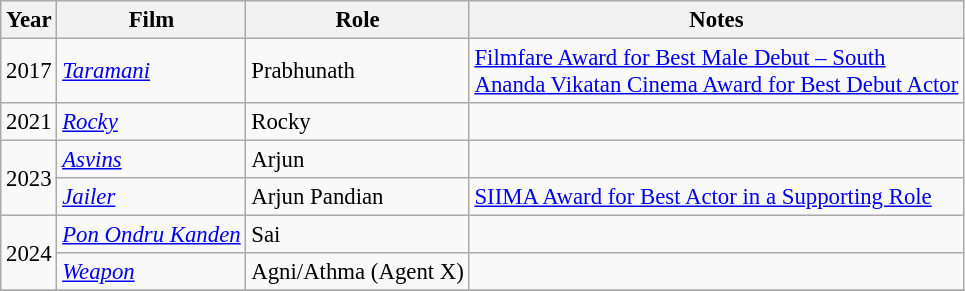<table class="wikitable" style="font-size:95%;">
<tr>
<th>Year</th>
<th>Film</th>
<th>Role</th>
<th>Notes</th>
</tr>
<tr>
<td>2017</td>
<td><em><a href='#'>Taramani</a></em></td>
<td>Prabhunath</td>
<td><a href='#'>Filmfare Award for Best Male Debut – South</a><br><a href='#'>Ananda Vikatan Cinema Award for Best Debut Actor</a></td>
</tr>
<tr>
<td>2021</td>
<td><em><a href='#'>Rocky</a></em></td>
<td>Rocky</td>
<td></td>
</tr>
<tr>
<td rowspan="2">2023</td>
<td><em><a href='#'>Asvins</a></em></td>
<td>Arjun</td>
<td></td>
</tr>
<tr>
<td><em><a href='#'>Jailer</a></em></td>
<td>Arjun Pandian</td>
<td><a href='#'>SIIMA Award for Best Actor in a Supporting Role</a></td>
</tr>
<tr>
<td rowspan="2">2024</td>
<td><em><a href='#'>Pon Ondru Kanden</a></em></td>
<td>Sai</td>
<td></td>
</tr>
<tr>
<td><em><a href='#'>Weapon</a></em></td>
<td>Agni/Athma (Agent X)</td>
<td></td>
</tr>
<tr>
</tr>
</table>
